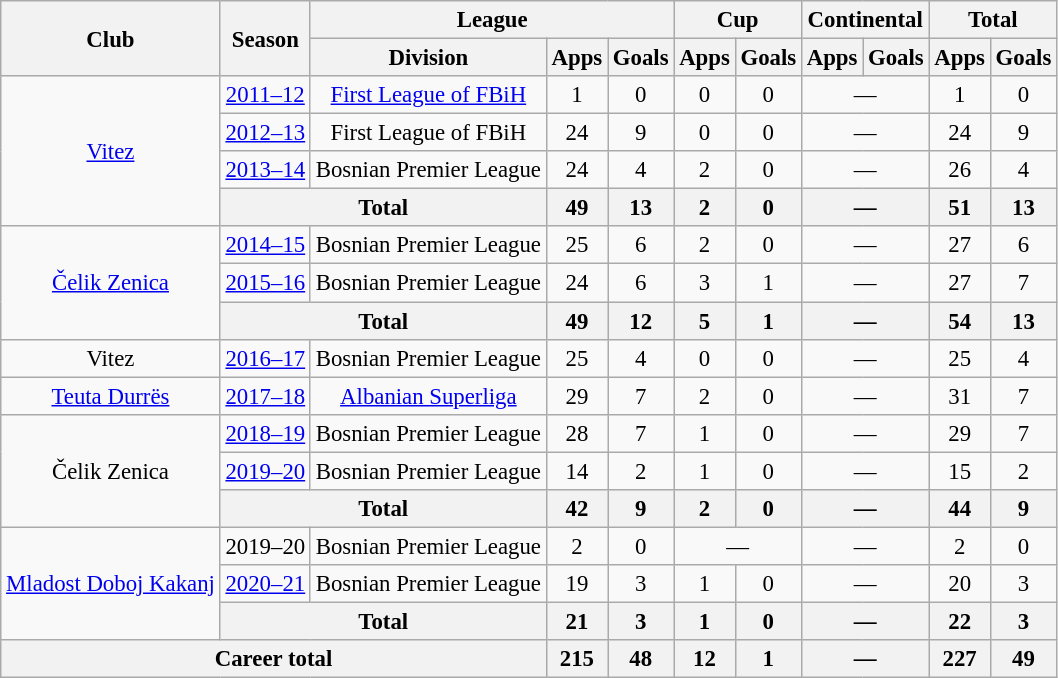<table class="wikitable" style="text-align: center;font-size:95%">
<tr>
<th rowspan="2">Club</th>
<th rowspan="2">Season</th>
<th colspan="3">League</th>
<th colspan="2">Cup</th>
<th colspan="2">Continental</th>
<th colspan="2">Total</th>
</tr>
<tr>
<th>Division</th>
<th>Apps</th>
<th>Goals</th>
<th>Apps</th>
<th>Goals</th>
<th>Apps</th>
<th>Goals</th>
<th>Apps</th>
<th>Goals</th>
</tr>
<tr>
<td rowspan="4"><a href='#'>Vitez</a></td>
<td><a href='#'>2011–12</a></td>
<td><a href='#'>First League of FBiH</a></td>
<td>1</td>
<td>0</td>
<td>0</td>
<td>0</td>
<td colspan="2">—</td>
<td>1</td>
<td>0</td>
</tr>
<tr>
<td><a href='#'>2012–13</a></td>
<td>First League of FBiH</td>
<td>24</td>
<td>9</td>
<td>0</td>
<td>0</td>
<td colspan="2">—</td>
<td>24</td>
<td>9</td>
</tr>
<tr>
<td><a href='#'>2013–14</a></td>
<td>Bosnian Premier League</td>
<td>24</td>
<td>4</td>
<td>2</td>
<td>0</td>
<td colspan="2">—</td>
<td>26</td>
<td>4</td>
</tr>
<tr>
<th colspan="2">Total</th>
<th>49</th>
<th>13</th>
<th>2</th>
<th>0</th>
<th colspan="2">—</th>
<th>51</th>
<th>13</th>
</tr>
<tr>
<td rowspan="3"><a href='#'>Čelik Zenica</a></td>
<td><a href='#'>2014–15</a></td>
<td>Bosnian Premier League</td>
<td>25</td>
<td>6</td>
<td>2</td>
<td>0</td>
<td colspan="2">—</td>
<td>27</td>
<td>6</td>
</tr>
<tr>
<td><a href='#'>2015–16</a></td>
<td>Bosnian Premier League</td>
<td>24</td>
<td>6</td>
<td>3</td>
<td>1</td>
<td colspan="2">—</td>
<td>27</td>
<td>7</td>
</tr>
<tr>
<th colspan="2">Total</th>
<th>49</th>
<th>12</th>
<th>5</th>
<th>1</th>
<th colspan="2">—</th>
<th>54</th>
<th>13</th>
</tr>
<tr>
<td>Vitez</td>
<td><a href='#'>2016–17</a></td>
<td>Bosnian Premier League</td>
<td>25</td>
<td>4</td>
<td>0</td>
<td>0</td>
<td colspan="2">—</td>
<td>25</td>
<td>4</td>
</tr>
<tr>
<td><a href='#'>Teuta Durrës</a></td>
<td><a href='#'>2017–18</a></td>
<td><a href='#'>Albanian Superliga</a></td>
<td>29</td>
<td>7</td>
<td>2</td>
<td>0</td>
<td colspan="2">—</td>
<td>31</td>
<td>7</td>
</tr>
<tr>
<td rowspan="3">Čelik Zenica</td>
<td><a href='#'>2018–19</a></td>
<td>Bosnian Premier League</td>
<td>28</td>
<td>7</td>
<td>1</td>
<td>0</td>
<td colspan="2">—</td>
<td>29</td>
<td>7</td>
</tr>
<tr>
<td><a href='#'>2019–20</a></td>
<td>Bosnian Premier League</td>
<td>14</td>
<td>2</td>
<td>1</td>
<td>0</td>
<td colspan="2">—</td>
<td>15</td>
<td>2</td>
</tr>
<tr>
<th colspan=2>Total</th>
<th>42</th>
<th>9</th>
<th>2</th>
<th>0</th>
<th colspan="2">—</th>
<th>44</th>
<th>9</th>
</tr>
<tr>
<td rowspan=3><a href='#'>Mladost Doboj Kakanj</a></td>
<td>2019–20</td>
<td>Bosnian Premier League</td>
<td>2</td>
<td>0</td>
<td colspan="2">—</td>
<td colspan="2">—</td>
<td>2</td>
<td>0</td>
</tr>
<tr>
<td><a href='#'>2020–21</a></td>
<td>Bosnian Premier League</td>
<td>19</td>
<td>3</td>
<td>1</td>
<td>0</td>
<td colspan="2">—</td>
<td>20</td>
<td>3</td>
</tr>
<tr>
<th colspan=2>Total</th>
<th>21</th>
<th>3</th>
<th>1</th>
<th>0</th>
<th colspan="2">—</th>
<th>22</th>
<th>3</th>
</tr>
<tr>
<th colspan="3">Career total</th>
<th>215</th>
<th>48</th>
<th>12</th>
<th>1</th>
<th colspan="2">—</th>
<th>227</th>
<th>49</th>
</tr>
</table>
